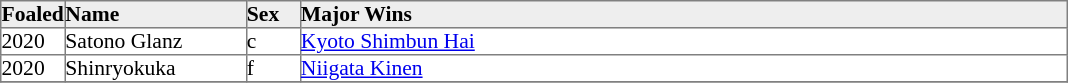<table border="1" cellpadding="0" style="border-collapse: collapse; font-size:90%">
<tr bgcolor="#eeeeee">
<td width="35px"><strong>Foaled</strong></td>
<td width="120px"><strong>Name</strong></td>
<td width="35px"><strong>Sex</strong></td>
<td width="510px"><strong>Major Wins</strong></td>
</tr>
<tr>
<td>2020</td>
<td>Satono Glanz</td>
<td>c</td>
<td><a href='#'>Kyoto Shimbun Hai</a></td>
</tr>
<tr>
<td>2020</td>
<td>Shinryokuka</td>
<td>f</td>
<td><a href='#'>Niigata Kinen</a></td>
</tr>
<tr>
</tr>
</table>
